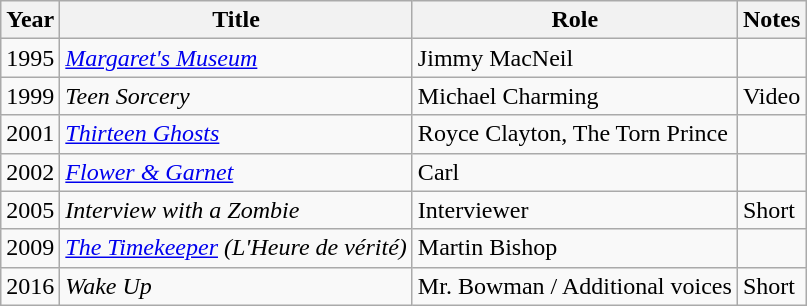<table class="wikitable sortable">
<tr>
<th>Year</th>
<th>Title</th>
<th>Role</th>
<th class="unsortable">Notes</th>
</tr>
<tr>
<td>1995</td>
<td><em><a href='#'>Margaret's Museum</a></em></td>
<td>Jimmy MacNeil</td>
<td></td>
</tr>
<tr>
<td>1999</td>
<td><em>Teen Sorcery</em></td>
<td>Michael Charming</td>
<td>Video</td>
</tr>
<tr>
<td>2001</td>
<td><em><a href='#'>Thirteen Ghosts</a></em></td>
<td>Royce Clayton, The Torn Prince</td>
<td></td>
</tr>
<tr>
<td>2002</td>
<td><em><a href='#'>Flower & Garnet</a></em></td>
<td>Carl</td>
<td></td>
</tr>
<tr>
<td>2005</td>
<td><em>Interview with a Zombie</em></td>
<td>Interviewer</td>
<td>Short</td>
</tr>
<tr>
<td>2009</td>
<td><em><a href='#'>The Timekeeper</a> (L'Heure de vérité)</em></td>
<td>Martin Bishop</td>
<td></td>
</tr>
<tr>
<td>2016</td>
<td><em>Wake Up</em></td>
<td>Mr. Bowman / Additional voices</td>
<td>Short</td>
</tr>
</table>
